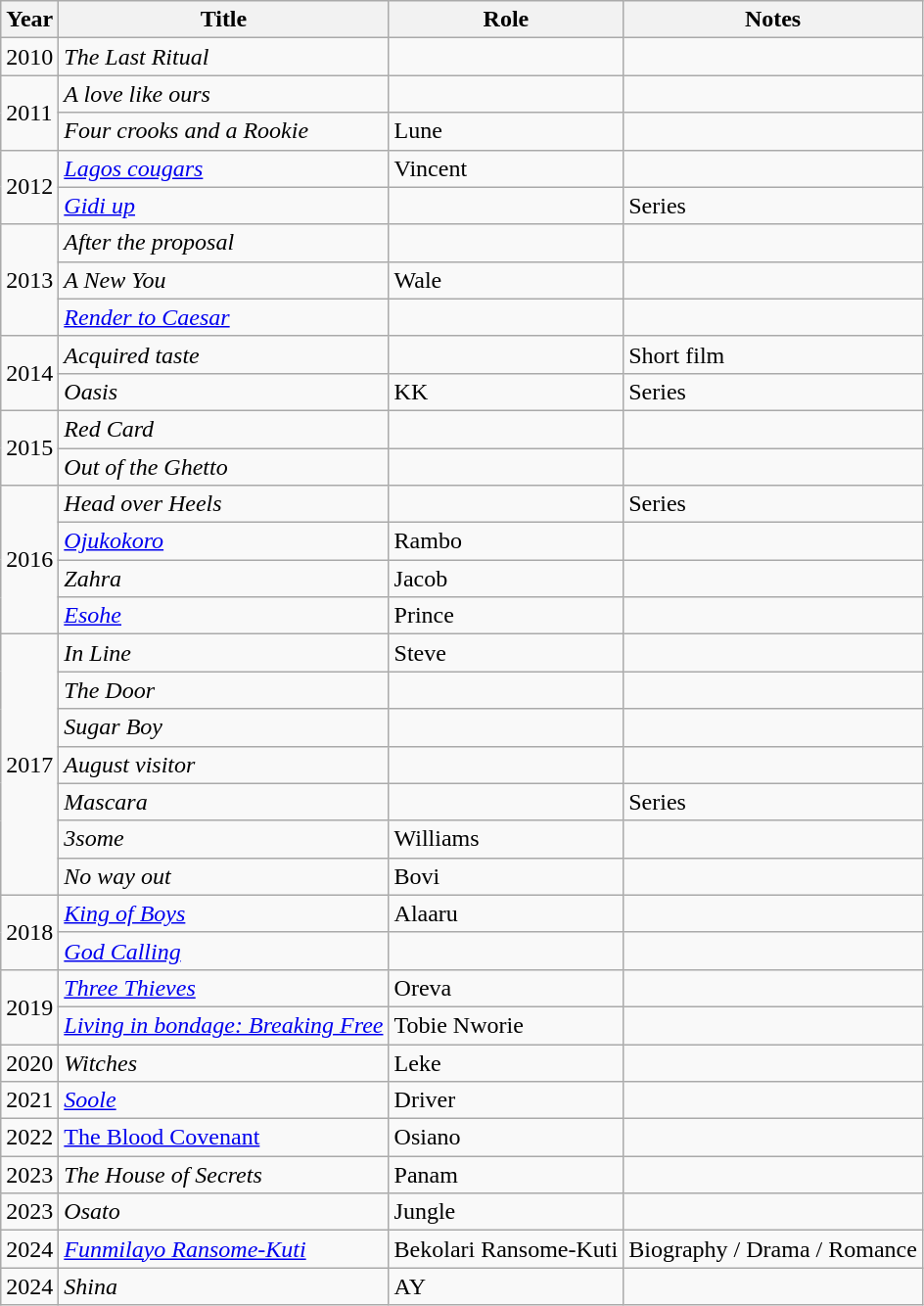<table class="wikitable sortable">
<tr>
<th>Year</th>
<th>Title</th>
<th>Role</th>
<th>Notes</th>
</tr>
<tr>
<td>2010</td>
<td><em>The Last Ritual</em></td>
<td></td>
<td></td>
</tr>
<tr>
<td rowspan="2">2011</td>
<td><em>A love like ours</em></td>
<td></td>
<td></td>
</tr>
<tr>
<td><em>Four crooks and a Rookie</em></td>
<td>Lune</td>
<td></td>
</tr>
<tr>
<td rowspan="2">2012</td>
<td><a href='#'><em>Lagos cougars</em></a></td>
<td>Vincent</td>
<td></td>
</tr>
<tr>
<td><a href='#'><em>Gidi up</em></a></td>
<td></td>
<td>Series</td>
</tr>
<tr>
<td rowspan="3">2013</td>
<td><em>After the proposal</em></td>
<td></td>
<td></td>
</tr>
<tr>
<td><em>A New You</em></td>
<td>Wale</td>
<td></td>
</tr>
<tr>
<td><em><a href='#'>Render to Caesar</a></em></td>
<td></td>
<td></td>
</tr>
<tr>
<td rowspan="2">2014</td>
<td><em>Acquired taste</em></td>
<td></td>
<td>Short film</td>
</tr>
<tr>
<td><em>Oasis</em></td>
<td>KK</td>
<td>Series</td>
</tr>
<tr>
<td rowspan="2">2015</td>
<td><em>Red Card</em></td>
<td></td>
<td></td>
</tr>
<tr>
<td><em>Out of the Ghetto</em></td>
<td></td>
<td></td>
</tr>
<tr>
<td rowspan="4">2016</td>
<td><em>Head over Heels</em></td>
<td></td>
<td>Series</td>
</tr>
<tr>
<td><em><a href='#'>Ojukokoro</a></em></td>
<td>Rambo</td>
<td></td>
</tr>
<tr>
<td><em>Zahra</em></td>
<td>Jacob</td>
<td></td>
</tr>
<tr>
<td><em><a href='#'>Esohe</a></em></td>
<td>Prince</td>
<td></td>
</tr>
<tr>
<td rowspan="7">2017</td>
<td><em>In Line</em></td>
<td>Steve</td>
<td></td>
</tr>
<tr>
<td><em>The Door</em></td>
<td></td>
<td></td>
</tr>
<tr>
<td><em>Sugar Boy</em></td>
<td></td>
<td></td>
</tr>
<tr>
<td><em>August visitor</em></td>
<td></td>
<td></td>
</tr>
<tr>
<td><em>Mascara</em></td>
<td></td>
<td>Series</td>
</tr>
<tr>
<td><em>3some</em></td>
<td>Williams</td>
<td></td>
</tr>
<tr>
<td><em>No way out</em></td>
<td>Bovi</td>
<td></td>
</tr>
<tr>
<td rowspan="2">2018</td>
<td><em><a href='#'>King of Boys</a></em></td>
<td>Alaaru</td>
<td></td>
</tr>
<tr>
<td><a href='#'><em>God Calling</em></a></td>
<td></td>
<td></td>
</tr>
<tr>
<td rowspan="2">2019</td>
<td><em><a href='#'>Three Thieves</a></em></td>
<td>Oreva</td>
<td></td>
</tr>
<tr>
<td><a href='#'><em>Living in bondage: Breaking Free</em></a></td>
<td>Tobie Nworie</td>
<td></td>
</tr>
<tr>
<td>2020</td>
<td><em>Witches</em></td>
<td>Leke</td>
<td></td>
</tr>
<tr>
<td>2021</td>
<td><em><a href='#'>Soole</a></em></td>
<td>Driver</td>
<td></td>
</tr>
<tr>
<td>2022</td>
<td><a href='#'>The Blood Covenant</a></td>
<td>Osiano</td>
<td></td>
</tr>
<tr>
<td>2023</td>
<td><em>The House of Secrets</em></td>
<td>Panam</td>
<td></td>
</tr>
<tr>
<td>2023</td>
<td><em>Osato</em></td>
<td>Jungle</td>
<td></td>
</tr>
<tr>
<td>2024</td>
<td><em><a href='#'>Funmilayo Ransome-Kuti</a></em></td>
<td>Bekolari Ransome-Kuti</td>
<td>Biography / Drama / Romance</td>
</tr>
<tr>
<td>2024</td>
<td><em>Shina</em> </td>
<td>AY</td>
<td></td>
</tr>
</table>
